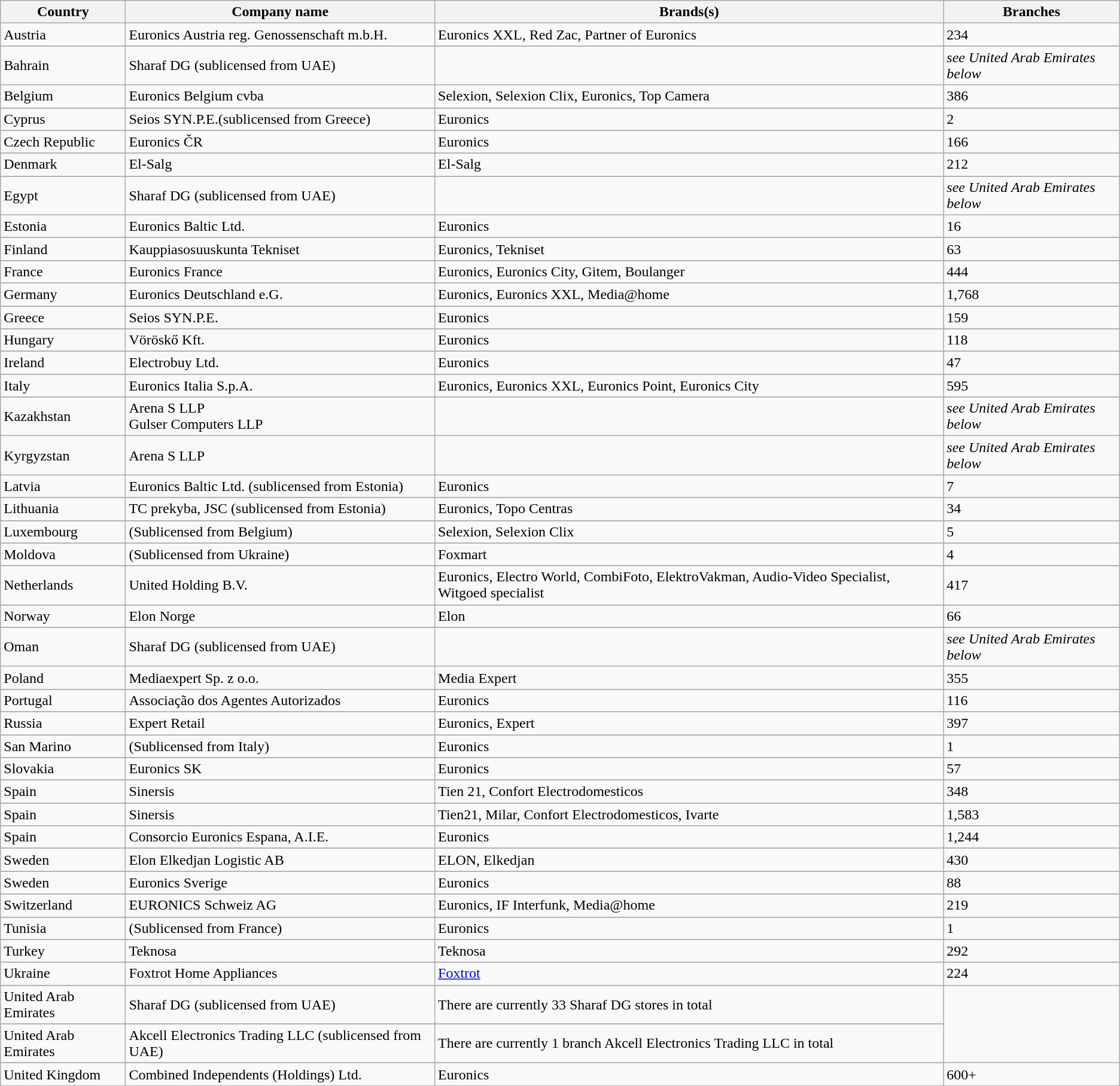<table class="wikitable sortable">
<tr>
<th>Country</th>
<th>Company name</th>
<th>Brands(s)</th>
<th>Branches</th>
</tr>
<tr>
<td>Austria</td>
<td>Euronics Austria reg. Genossenschaft m.b.H.</td>
<td>Euronics XXL, Red Zac, Partner of Euronics</td>
<td>234</td>
</tr>
<tr>
</tr>
<tr>
<td>Bahrain</td>
<td>Sharaf DG (sublicensed from UAE)</td>
<td></td>
<td><em>see United Arab Emirates below</em></td>
</tr>
<tr>
<td>Belgium</td>
<td>Euronics Belgium cvba</td>
<td>Selexion, Selexion Clix, Euronics, Top Camera</td>
<td>386</td>
</tr>
<tr>
</tr>
<tr>
<td>Cyprus</td>
<td>Seios SYN.P.E.(sublicensed from Greece)</td>
<td>Euronics</td>
<td>2</td>
</tr>
<tr>
</tr>
<tr>
<td>Czech Republic</td>
<td>Euronics ČR</td>
<td>Euronics</td>
<td>166</td>
</tr>
<tr>
</tr>
<tr>
<td>Denmark</td>
<td>El-Salg</td>
<td>El-Salg</td>
<td>212</td>
</tr>
<tr>
</tr>
<tr>
<td>Egypt</td>
<td>Sharaf DG (sublicensed from UAE)</td>
<td></td>
<td><em>see United Arab Emirates below</em></td>
</tr>
<tr>
<td>Estonia</td>
<td>Euronics Baltic Ltd.</td>
<td>Euronics</td>
<td>16</td>
</tr>
<tr>
</tr>
<tr>
<td>Finland</td>
<td>Kauppiasosuuskunta Tekniset</td>
<td>Euronics, Tekniset</td>
<td>63</td>
</tr>
<tr>
</tr>
<tr>
<td>France</td>
<td>Euronics France</td>
<td>Euronics, Euronics City, Gitem, Boulanger</td>
<td>444</td>
</tr>
<tr>
</tr>
<tr>
<td>Germany</td>
<td>Euronics Deutschland e.G.</td>
<td>Euronics, Euronics XXL, Media@home</td>
<td>1,768</td>
</tr>
<tr>
</tr>
<tr>
<td>Greece</td>
<td>Seios SYN.P.E.</td>
<td>Euronics</td>
<td>159</td>
</tr>
<tr>
</tr>
<tr>
<td>Hungary</td>
<td>Vöröskő Kft.</td>
<td>Euronics</td>
<td>118</td>
</tr>
<tr>
</tr>
<tr>
<td>Ireland</td>
<td>Electrobuy Ltd.</td>
<td>Euronics</td>
<td>47</td>
</tr>
<tr>
</tr>
<tr>
<td>Italy</td>
<td>Euronics Italia S.p.A.</td>
<td>Euronics, Euronics XXL, Euronics Point, Euronics City</td>
<td>595</td>
</tr>
<tr>
</tr>
<tr>
<td>Kazakhstan</td>
<td>Arena S LLP<br>Gulser Computers LLP</td>
<td></td>
<td><em>see United Arab Emirates below</em></td>
</tr>
<tr>
<td>Kyrgyzstan</td>
<td>Arena S LLP</td>
<td></td>
<td><em>see United Arab Emirates below</em></td>
</tr>
<tr>
<td>Latvia</td>
<td>Euronics Baltic Ltd. (sublicensed from Estonia)</td>
<td>Euronics</td>
<td>7</td>
</tr>
<tr>
</tr>
<tr>
<td>Lithuania</td>
<td>TC prekyba, JSC (sublicensed from Estonia)</td>
<td>Euronics, Topo Centras</td>
<td>34</td>
</tr>
<tr>
</tr>
<tr>
<td>Luxembourg</td>
<td>(Sublicensed from Belgium)</td>
<td>Selexion, Selexion Clix</td>
<td>5</td>
</tr>
<tr>
</tr>
<tr>
<td>Moldova</td>
<td>(Sublicensed from Ukraine)</td>
<td>Foxmart</td>
<td>4</td>
</tr>
<tr>
</tr>
<tr>
<td>Netherlands</td>
<td>United Holding B.V.</td>
<td>Euronics, Electro World, CombiFoto, ElektroVakman, Audio-Video Specialist, Witgoed specialist</td>
<td>417</td>
</tr>
<tr>
</tr>
<tr>
<td>Norway</td>
<td>Elon Norge</td>
<td>Elon</td>
<td>66</td>
</tr>
<tr>
</tr>
<tr>
<td>Oman</td>
<td>Sharaf DG (sublicensed from UAE)</td>
<td></td>
<td><em>see United Arab Emirates below</em></td>
</tr>
<tr>
<td>Poland</td>
<td>Mediaexpert Sp. z o.o.</td>
<td>Media Expert</td>
<td>355</td>
</tr>
<tr>
</tr>
<tr>
<td>Portugal</td>
<td>Associação dos Agentes Autorizados</td>
<td>Euronics</td>
<td>116</td>
</tr>
<tr>
</tr>
<tr>
<td>Russia</td>
<td>Expert Retail</td>
<td>Euronics, Expert</td>
<td>397</td>
</tr>
<tr>
</tr>
<tr>
<td>San Marino</td>
<td>(Sublicensed from Italy)</td>
<td>Euronics</td>
<td>1</td>
</tr>
<tr>
</tr>
<tr>
<td>Slovakia</td>
<td>Euronics SK</td>
<td>Euronics</td>
<td>57</td>
</tr>
<tr>
</tr>
<tr>
<td>Spain</td>
<td>Sinersis</td>
<td>Tien 21, Confort Electrodomesticos</td>
<td>348</td>
</tr>
<tr>
</tr>
<tr>
<td>Spain</td>
<td>Sinersis</td>
<td>Tien21, Milar, Confort Electrodomesticos, Ivarte</td>
<td>1,583</td>
</tr>
<tr>
</tr>
<tr>
<td>Spain</td>
<td>Consorcio Euronics Espana, A.I.E.</td>
<td>Euronics</td>
<td>1,244</td>
</tr>
<tr>
</tr>
<tr>
<td>Sweden</td>
<td>Elon Elkedjan Logistic AB</td>
<td>ELON, Elkedjan</td>
<td>430</td>
</tr>
<tr>
</tr>
<tr>
<td>Sweden</td>
<td>Euronics Sverige</td>
<td>Euronics</td>
<td>88</td>
</tr>
<tr>
</tr>
<tr>
<td>Switzerland</td>
<td>EURONICS Schweiz AG</td>
<td>Euronics, IF Interfunk, Media@home</td>
<td>219</td>
</tr>
<tr>
</tr>
<tr>
<td>Tunisia</td>
<td>(Sublicensed from France)</td>
<td>Euronics</td>
<td>1</td>
</tr>
<tr>
</tr>
<tr>
<td>Turkey</td>
<td>Teknosa</td>
<td>Teknosa</td>
<td>292</td>
</tr>
<tr>
</tr>
<tr>
<td>Ukraine</td>
<td>Foxtrot Home Appliances</td>
<td><a href='#'>Foxtrot</a></td>
<td>224</td>
</tr>
<tr>
</tr>
<tr>
<td>United Arab Emirates</td>
<td>Sharaf DG (sublicensed from UAE)</td>
<td>There are currently 33 Sharaf DG stores in total</td>
</tr>
<tr>
</tr>
<tr>
<td>United Arab Emirates</td>
<td>Akcell Electronics Trading LLC (sublicensed from UAE)</td>
<td>There are currently 1 branch Akcell Electronics Trading LLC in total</td>
</tr>
<tr>
</tr>
<tr>
<td>United Kingdom</td>
<td>Combined Independents (Holdings) Ltd.</td>
<td>Euronics</td>
<td>600+</td>
</tr>
<tr>
</tr>
<tr>
</tr>
</table>
